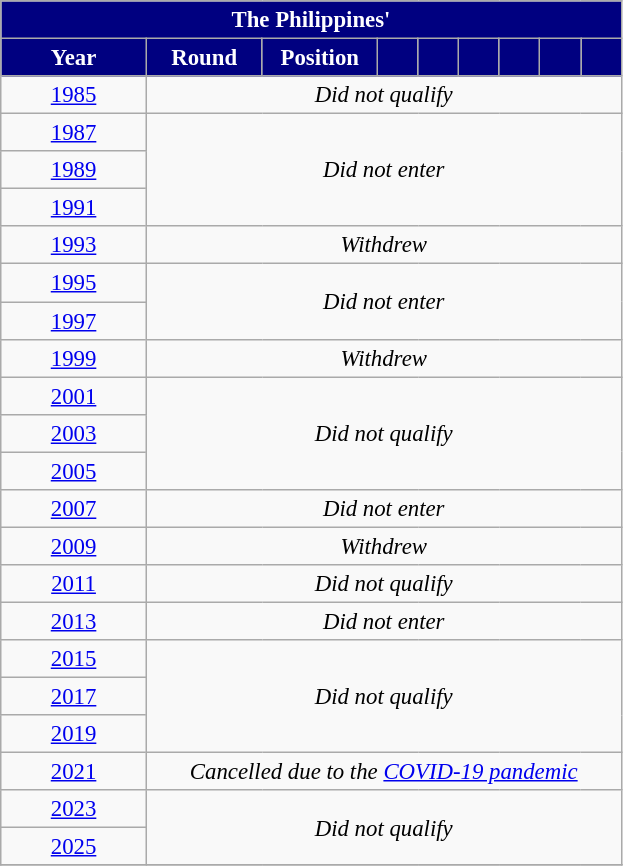<table class="wikitable" style="text-align: center; font-size:95%;">
<tr>
<th colspan="10" style="background:#000080; color: #FFFFFF;">The Philippines' <a href='#'></a></th>
</tr>
<tr>
<th style="background:#000080;color:white;"width=90>Year</th>
<th style="background:#000080;color:white;"width="70">Round</th>
<th style="background:#000080;color:white;"width="70">Position</th>
<th style="background:#000080;color:white;"width="20"></th>
<th style="background:#000080;color:white;"width="20"></th>
<th style="background:#000080;color:white;"width="20"></th>
<th style="background:#000080;color:white;"width="20"></th>
<th style="background:#000080;color:white;"width="20"></th>
<th style="background:#000080;color:white;"width="20"></th>
</tr>
<tr>
<td> <a href='#'>1985</a></td>
<td colspan=9><em>Did not qualify</em></td>
</tr>
<tr>
<td> <a href='#'>1987</a></td>
<td rowspan=3 colspan=9><em>Did not enter</em></td>
</tr>
<tr>
<td> <a href='#'>1989</a></td>
</tr>
<tr>
<td> <a href='#'>1991</a></td>
</tr>
<tr>
<td> <a href='#'>1993</a></td>
<td colspan=9><em>Withdrew</em></td>
</tr>
<tr>
<td> <a href='#'>1995</a></td>
<td rowspan=2 colspan=9><em>Did not enter</em></td>
</tr>
<tr>
<td> <a href='#'>1997</a></td>
</tr>
<tr>
<td> <a href='#'>1999</a></td>
<td colspan=9><em>Withdrew</em></td>
</tr>
<tr>
<td> <a href='#'>2001</a></td>
<td rowspan=3 colspan=9><em>Did not qualify</em></td>
</tr>
<tr>
<td> <a href='#'>2003</a></td>
</tr>
<tr>
<td> <a href='#'>2005</a></td>
</tr>
<tr>
<td> <a href='#'>2007</a></td>
<td colspan=9><em>Did not enter</em></td>
</tr>
<tr>
<td> <a href='#'>2009</a></td>
<td colspan=9><em>Withdrew</em></td>
</tr>
<tr>
<td> <a href='#'>2011</a></td>
<td colspan=9><em>Did not qualify</em></td>
</tr>
<tr>
<td> <a href='#'>2013</a></td>
<td colspan=9><em>Did not enter</em></td>
</tr>
<tr>
<td> <a href='#'>2015</a></td>
<td rowspan=3 colspan=9><em>Did not qualify</em></td>
</tr>
<tr>
<td> <a href='#'>2017</a></td>
</tr>
<tr>
<td> <a href='#'>2019</a></td>
</tr>
<tr>
<td> <a href='#'>2021</a></td>
<td colspan=9><em>Cancelled due to the <a href='#'>COVID-19 pandemic</a></em></td>
</tr>
<tr>
<td> <a href='#'>2023</a></td>
<td rowspan=2 colspan=9><em>Did not qualify</em></td>
</tr>
<tr>
<td> <a href='#'>2025</a></td>
</tr>
<tr>
</tr>
</table>
